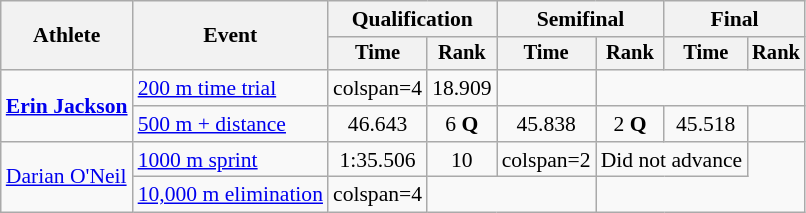<table class=wikitable style=font-size:90%;text-align:center>
<tr>
<th rowspan=2>Athlete</th>
<th rowspan=2>Event</th>
<th colspan=2>Qualification</th>
<th colspan=2>Semifinal</th>
<th colspan=2>Final</th>
</tr>
<tr style=font-size:95%>
<th>Time</th>
<th>Rank</th>
<th>Time</th>
<th>Rank</th>
<th>Time</th>
<th>Rank</th>
</tr>
<tr>
<td rowspan=2 align=left><strong><a href='#'>Erin Jackson</a></strong></td>
<td align=left><a href='#'>200 m time trial</a></td>
<td>colspan=4 </td>
<td>18.909</td>
<td></td>
</tr>
<tr>
<td align=left><a href='#'>500 m + distance</a></td>
<td>46.643</td>
<td>6 <strong>Q</strong></td>
<td>45.838</td>
<td>2 <strong>Q</strong></td>
<td>45.518</td>
<td></td>
</tr>
<tr>
<td rowspan=2 align=left><a href='#'>Darian O'Neil</a></td>
<td align=left><a href='#'>1000 m sprint</a></td>
<td>1:35.506</td>
<td>10</td>
<td>colspan=2 </td>
<td colspan=2>Did not advance</td>
</tr>
<tr>
<td align=left><a href='#'>10,000 m elimination</a></td>
<td>colspan=4 </td>
<td colspan=2></td>
</tr>
</table>
